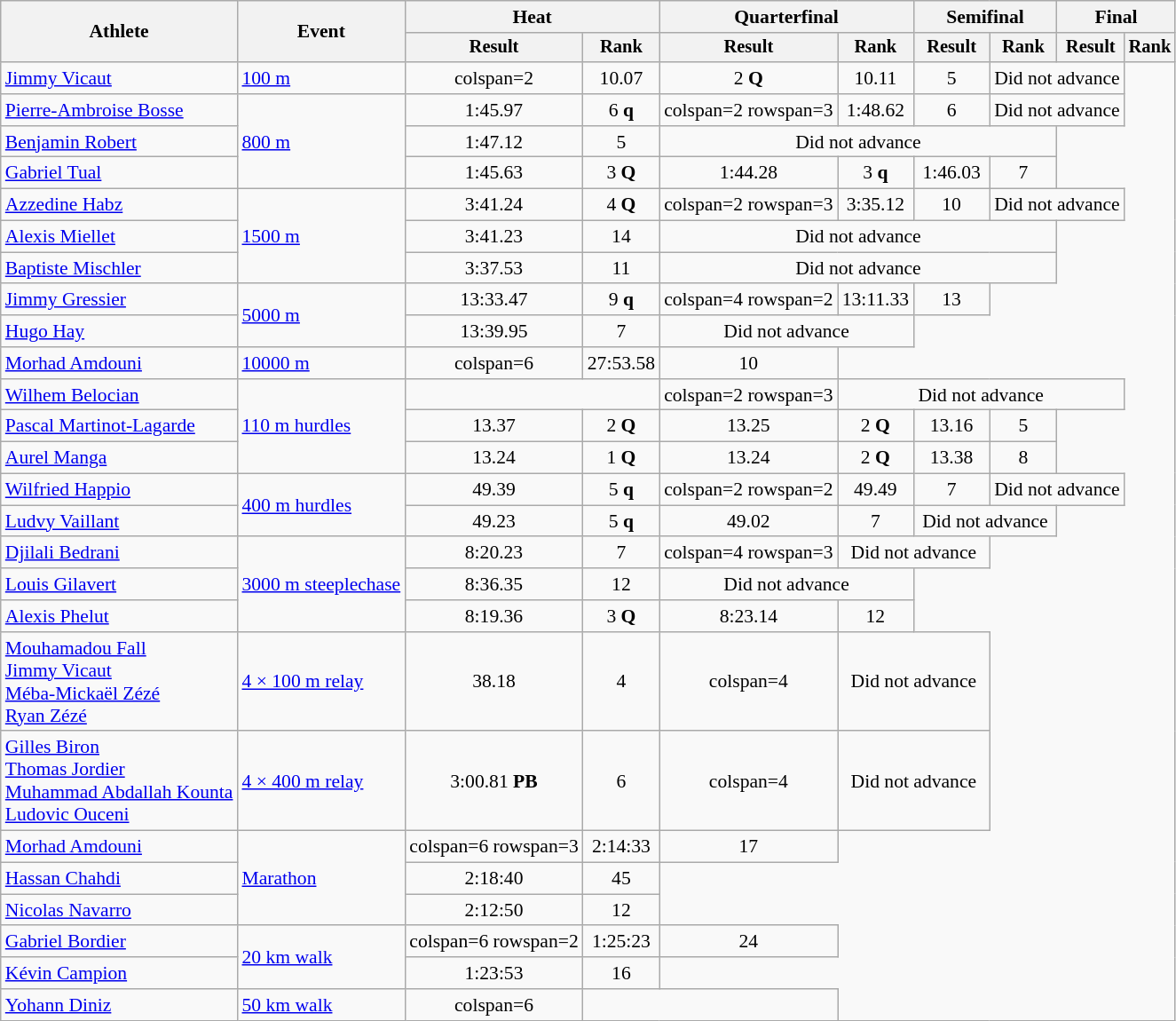<table class="wikitable" style="font-size:90%">
<tr>
<th rowspan="2">Athlete</th>
<th rowspan="2">Event</th>
<th colspan="2">Heat</th>
<th colspan="2">Quarterfinal</th>
<th colspan="2">Semifinal</th>
<th colspan="2">Final</th>
</tr>
<tr style="font-size:95%">
<th>Result</th>
<th>Rank</th>
<th>Result</th>
<th>Rank</th>
<th>Result</th>
<th>Rank</th>
<th>Result</th>
<th>Rank</th>
</tr>
<tr align=center>
<td align="left"><a href='#'>Jimmy Vicaut</a></td>
<td align="left"><a href='#'>100 m</a></td>
<td>colspan=2 </td>
<td>10.07</td>
<td>2 <strong>Q</strong></td>
<td>10.11</td>
<td>5</td>
<td colspan=2>Did not advance</td>
</tr>
<tr align=center>
<td align="left"><a href='#'>Pierre-Ambroise Bosse</a></td>
<td align="left" rowspan=3><a href='#'>800 m</a></td>
<td>1:45.97</td>
<td>6 <strong>q</strong></td>
<td>colspan=2 rowspan=3 </td>
<td>1:48.62</td>
<td>6</td>
<td colspan=2>Did not advance</td>
</tr>
<tr align=center>
<td align="left"><a href='#'>Benjamin Robert</a></td>
<td>1:47.12</td>
<td>5</td>
<td colspan=4>Did not advance</td>
</tr>
<tr align=center>
<td align="left"><a href='#'>Gabriel Tual</a></td>
<td>1:45.63</td>
<td>3 <strong>Q</strong></td>
<td>1:44.28</td>
<td>3 <strong>q</strong></td>
<td>1:46.03</td>
<td>7</td>
</tr>
<tr align=center>
<td align="left"><a href='#'>Azzedine Habz</a></td>
<td align="left" rowspan=3><a href='#'>1500 m</a></td>
<td>3:41.24</td>
<td>4 <strong>Q</strong></td>
<td>colspan=2 rowspan=3 </td>
<td>3:35.12</td>
<td>10</td>
<td colspan=2>Did not advance</td>
</tr>
<tr align=center>
<td align="left"><a href='#'>Alexis Miellet</a></td>
<td>3:41.23</td>
<td>14</td>
<td colspan=4>Did not advance</td>
</tr>
<tr align=center>
<td align="left"><a href='#'>Baptiste Mischler</a></td>
<td>3:37.53</td>
<td>11</td>
<td colspan=4>Did not advance</td>
</tr>
<tr align=center>
<td align="left"><a href='#'>Jimmy Gressier</a></td>
<td align="left" rowspan=2><a href='#'>5000 m</a></td>
<td>13:33.47</td>
<td>9 <strong>q</strong></td>
<td>colspan=4 rowspan=2 </td>
<td>13:11.33</td>
<td>13</td>
</tr>
<tr align=center>
<td align="left"><a href='#'>Hugo Hay</a></td>
<td>13:39.95</td>
<td>7</td>
<td colspan=2>Did not advance</td>
</tr>
<tr align=center>
<td align="left"><a href='#'>Morhad Amdouni</a></td>
<td align="left"><a href='#'>10000 m</a></td>
<td>colspan=6 </td>
<td>27:53.58</td>
<td>10</td>
</tr>
<tr align=center>
<td align="left"><a href='#'>Wilhem Belocian</a></td>
<td align="left" rowspan=3><a href='#'>110 m hurdles</a></td>
<td colspan=2></td>
<td>colspan=2 rowspan=3 </td>
<td colspan=4>Did not advance</td>
</tr>
<tr align=center>
<td align="left"><a href='#'>Pascal Martinot-Lagarde</a></td>
<td>13.37</td>
<td>2 <strong>Q</strong></td>
<td>13.25</td>
<td>2 <strong>Q</strong></td>
<td>13.16</td>
<td>5</td>
</tr>
<tr align=center>
<td align="left"><a href='#'>Aurel Manga</a></td>
<td>13.24</td>
<td>1 <strong>Q</strong></td>
<td>13.24</td>
<td>2 <strong>Q</strong></td>
<td>13.38</td>
<td>8</td>
</tr>
<tr align=center>
<td align="left"><a href='#'>Wilfried Happio</a></td>
<td align="left"rowspan=2><a href='#'>400 m hurdles</a></td>
<td>49.39</td>
<td>5 <strong>q</strong></td>
<td>colspan=2 rowspan=2 </td>
<td>49.49</td>
<td>7</td>
<td colspan=2>Did not advance</td>
</tr>
<tr align=center>
<td align="left"><a href='#'>Ludvy Vaillant</a></td>
<td>49.23</td>
<td>5 <strong>q</strong></td>
<td>49.02</td>
<td>7</td>
<td colspan=2>Did not advance</td>
</tr>
<tr align=center>
<td align="left"><a href='#'>Djilali Bedrani</a></td>
<td align="left" rowspan=3><a href='#'>3000 m steeplechase</a></td>
<td>8:20.23</td>
<td>7</td>
<td>colspan=4 rowspan=3 </td>
<td colspan=2>Did not advance</td>
</tr>
<tr align=center>
<td align="left"><a href='#'>Louis Gilavert</a></td>
<td>8:36.35</td>
<td>12</td>
<td colspan=2>Did not advance</td>
</tr>
<tr align=center>
<td align="left"><a href='#'>Alexis Phelut</a></td>
<td>8:19.36</td>
<td>3 <strong>Q</strong></td>
<td>8:23.14</td>
<td>12</td>
</tr>
<tr align=center>
<td align=left><a href='#'>Mouhamadou Fall</a><br><a href='#'>Jimmy Vicaut</a><br><a href='#'>Méba-Mickaël Zézé</a><br><a href='#'>Ryan Zézé</a></td>
<td align=left><a href='#'>4 × 100 m relay</a></td>
<td>38.18</td>
<td>4</td>
<td>colspan=4 </td>
<td colspan=2>Did not advance</td>
</tr>
<tr align=center>
<td align=left><a href='#'>Gilles Biron</a><br><a href='#'>Thomas Jordier</a><br><a href='#'>Muhammad Abdallah Kounta</a><br><a href='#'>Ludovic Ouceni</a></td>
<td align=left><a href='#'>4 × 400 m relay</a></td>
<td>3:00.81 <strong>PB</strong></td>
<td>6</td>
<td>colspan=4 </td>
<td colspan=2>Did not advance</td>
</tr>
<tr align=center>
<td align="left"><a href='#'>Morhad Amdouni</a></td>
<td align="left" rowspan=3><a href='#'>Marathon</a></td>
<td>colspan=6 rowspan=3 </td>
<td>2:14:33</td>
<td>17</td>
</tr>
<tr align=center>
<td align="left"><a href='#'>Hassan Chahdi</a></td>
<td>2:18:40</td>
<td>45</td>
</tr>
<tr align=center>
<td align="left"><a href='#'>Nicolas Navarro</a></td>
<td>2:12:50</td>
<td>12</td>
</tr>
<tr align=center>
<td align="left"><a href='#'>Gabriel Bordier</a></td>
<td align="left" rowspan=2><a href='#'>20 km walk</a></td>
<td>colspan=6 rowspan=2 </td>
<td>1:25:23</td>
<td>24</td>
</tr>
<tr align=center>
<td align="left"><a href='#'>Kévin Campion</a></td>
<td>1:23:53</td>
<td>16</td>
</tr>
<tr align=center>
<td align="left"><a href='#'>Yohann Diniz</a></td>
<td align="left"><a href='#'>50 km walk</a></td>
<td>colspan=6 </td>
<td colspan=2></td>
</tr>
</table>
